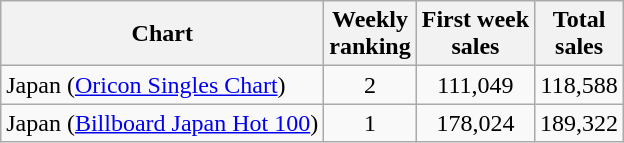<table class="wikitable">
<tr>
<th>Chart</th>
<th>Weekly<br>ranking</th>
<th>First week<br>sales</th>
<th>Total<br>sales</th>
</tr>
<tr>
<td>Japan (<a href='#'>Oricon Singles Chart</a>)</td>
<td align="center">2</td>
<td align="center">111,049</td>
<td align="center">118,588</td>
</tr>
<tr>
<td>Japan (<a href='#'>Billboard Japan Hot 100</a>)</td>
<td align="center">1</td>
<td align="center">178,024</td>
<td align="center">189,322</td>
</tr>
</table>
